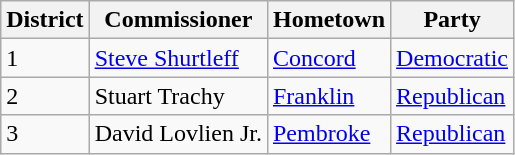<table class=wikitable>
<tr valign=bottom>
<th>District</th>
<th>Commissioner</th>
<th>Hometown</th>
<th>Party</th>
</tr>
<tr>
<td>1</td>
<td><a href='#'>Steve Shurtleff</a></td>
<td><a href='#'>Concord</a></td>
<td><a href='#'>Democratic</a></td>
</tr>
<tr>
<td>2</td>
<td>Stuart Trachy</td>
<td><a href='#'>Franklin</a></td>
<td><a href='#'>Republican</a></td>
</tr>
<tr>
<td>3</td>
<td>David Lovlien Jr.</td>
<td><a href='#'>Pembroke</a></td>
<td><a href='#'>Republican</a></td>
</tr>
</table>
